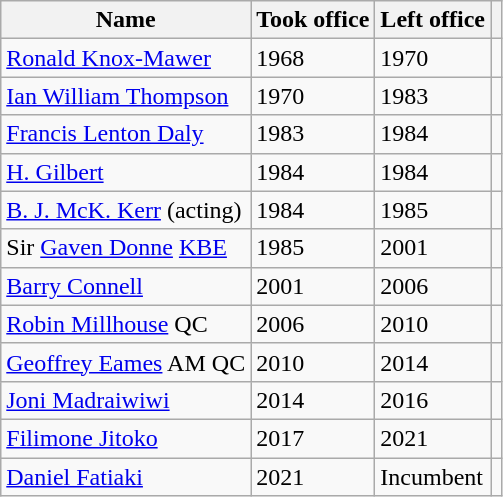<table class="wikitable">
<tr>
<th>Name</th>
<th>Took office</th>
<th>Left office</th>
<th></th>
</tr>
<tr>
<td><a href='#'>Ronald Knox-Mawer</a></td>
<td>1968</td>
<td>1970</td>
<td></td>
</tr>
<tr>
<td><a href='#'>Ian William Thompson</a></td>
<td>1970</td>
<td>1983</td>
<td></td>
</tr>
<tr>
<td><a href='#'>Francis Lenton Daly</a></td>
<td>1983</td>
<td>1984</td>
<td></td>
</tr>
<tr>
<td><a href='#'>H. Gilbert</a></td>
<td>1984</td>
<td>1984</td>
<td></td>
</tr>
<tr>
<td><a href='#'>B. J. McK. Kerr</a> (acting)</td>
<td>1984</td>
<td>1985</td>
<td></td>
</tr>
<tr>
<td>Sir <a href='#'>Gaven Donne</a> <a href='#'>KBE</a></td>
<td>1985</td>
<td>2001</td>
<td></td>
</tr>
<tr>
<td><a href='#'>Barry Connell</a></td>
<td>2001</td>
<td>2006</td>
<td></td>
</tr>
<tr>
<td><a href='#'>Robin Millhouse</a> QC</td>
<td>2006</td>
<td>2010</td>
<td></td>
</tr>
<tr>
<td><a href='#'>Geoffrey Eames</a> AM QC</td>
<td>2010</td>
<td>2014</td>
<td></td>
</tr>
<tr>
<td><a href='#'>Joni Madraiwiwi</a></td>
<td>2014</td>
<td>2016</td>
<td></td>
</tr>
<tr>
<td><a href='#'>Filimone Jitoko</a></td>
<td>2017</td>
<td>2021</td>
<td></td>
</tr>
<tr>
<td><a href='#'>Daniel Fatiaki</a></td>
<td>2021</td>
<td>Incumbent</td>
<td></td>
</tr>
</table>
